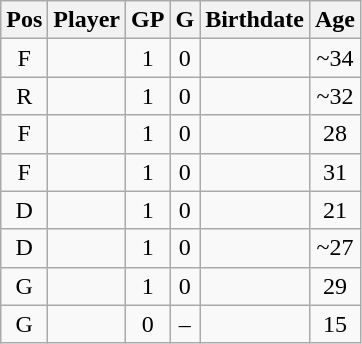<table width=auto class="wikitable sortable" style="text-align:center;">
<tr>
<th>Pos</th>
<th>Player</th>
<th>GP</th>
<th>G</th>
<th>Birthdate</th>
<th>Age</th>
</tr>
<tr>
<td>F</td>
<td align="left"></td>
<td>1</td>
<td>0</td>
<td align="right"></td>
<td>~34</td>
</tr>
<tr>
<td>R</td>
<td align="left"></td>
<td>1</td>
<td>0</td>
<td align="right"></td>
<td>~32</td>
</tr>
<tr>
<td>F</td>
<td align="left"></td>
<td>1</td>
<td>0</td>
<td align="right"></td>
<td>28</td>
</tr>
<tr>
<td>F</td>
<td align="left"></td>
<td>1</td>
<td>0</td>
<td align="right"></td>
<td>31</td>
</tr>
<tr>
<td>D</td>
<td align="left"></td>
<td>1</td>
<td>0</td>
<td align="right"></td>
<td>21</td>
</tr>
<tr>
<td>D</td>
<td align="left"></td>
<td>1</td>
<td>0</td>
<td align="right"></td>
<td>~27</td>
</tr>
<tr>
<td>G</td>
<td align="left"></td>
<td>1</td>
<td>0</td>
<td align="right"></td>
<td>29</td>
</tr>
<tr>
<td>G</td>
<td align="left"></td>
<td>0</td>
<td>–</td>
<td align="right"></td>
<td>15</td>
</tr>
</table>
